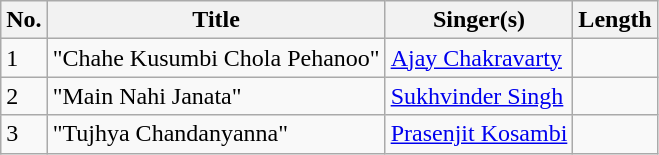<table class="wikitable">
<tr>
<th>No.</th>
<th>Title</th>
<th>Singer(s)</th>
<th>Length</th>
</tr>
<tr>
<td>1</td>
<td>"Chahe Kusumbi Chola Pehanoo"</td>
<td><a href='#'>Ajay Chakravarty</a></td>
<td></td>
</tr>
<tr>
<td>2</td>
<td>"Main Nahi Janata"</td>
<td><a href='#'>Sukhvinder Singh</a></td>
<td></td>
</tr>
<tr>
<td>3</td>
<td>"Tujhya Chandanyanna"</td>
<td><a href='#'>Prasenjit Kosambi</a></td>
<td></td>
</tr>
</table>
